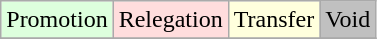<table class="wikitable">
<tr>
<td style="background:#ddffdd;">Promotion</td>
<td style="background:#ffdddd;">Relegation</td>
<td style="background:#ffffdd;">Transfer</td>
<td style="background:#C0C0C0;">Void</td>
</tr>
<tr>
</tr>
</table>
